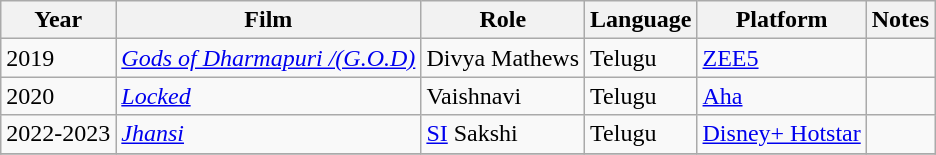<table class="wikitable sortable">
<tr>
<th>Year</th>
<th>Film</th>
<th>Role</th>
<th>Language</th>
<th>Platform</th>
<th>Notes</th>
</tr>
<tr>
<td rowspan="1">2019</td>
<td><em><a href='#'>Gods of Dharmapuri /(G.O.D)</a></em></td>
<td>Divya Mathews</td>
<td>Telugu</td>
<td><a href='#'>ZEE5</a></td>
<td></td>
</tr>
<tr>
<td>2020</td>
<td><em><a href='#'>Locked</a></em></td>
<td>Vaishnavi</td>
<td>Telugu</td>
<td><a href='#'>Aha</a></td>
<td></td>
</tr>
<tr>
<td>2022-2023</td>
<td><em><a href='#'>Jhansi</a></em></td>
<td><a href='#'>SI</a> Sakshi</td>
<td>Telugu</td>
<td><a href='#'>Disney+ Hotstar</a></td>
<td></td>
</tr>
<tr>
</tr>
</table>
